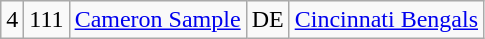<table class="wikitable" style="text-align:center">
<tr>
<td>4</td>
<td>111</td>
<td><a href='#'>Cameron Sample</a></td>
<td>DE</td>
<td><a href='#'>Cincinnati Bengals</a></td>
</tr>
</table>
